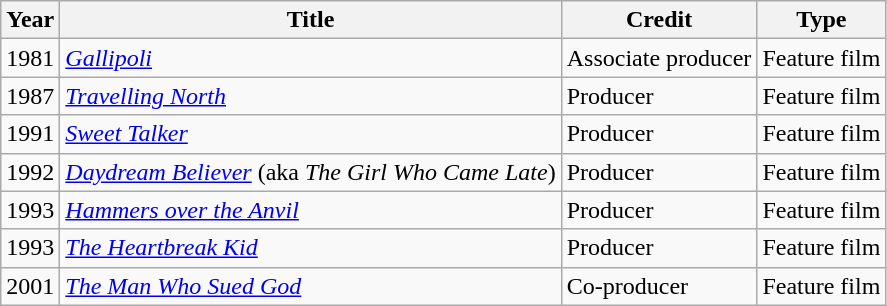<table class="wikitable">
<tr>
<th>Year</th>
<th>Title</th>
<th>Credit</th>
<th>Type</th>
</tr>
<tr>
<td>1981</td>
<td><em><a href='#'>Gallipoli</a></em></td>
<td>Associate producer</td>
<td>Feature film</td>
</tr>
<tr>
<td>1987</td>
<td><em><a href='#'>Travelling North</a></em></td>
<td>Producer</td>
<td>Feature film</td>
</tr>
<tr>
<td>1991</td>
<td><em><a href='#'>Sweet Talker</a></em></td>
<td>Producer</td>
<td>Feature film</td>
</tr>
<tr>
<td>1992</td>
<td><em><a href='#'>Daydream Believer</a></em> (aka <em>The Girl Who Came Late</em>)</td>
<td>Producer</td>
<td>Feature film</td>
</tr>
<tr>
<td>1993</td>
<td><em><a href='#'>Hammers over the Anvil</a></em></td>
<td>Producer</td>
<td>Feature film</td>
</tr>
<tr>
<td>1993</td>
<td><em><a href='#'>The Heartbreak Kid</a></em></td>
<td>Producer</td>
<td>Feature film</td>
</tr>
<tr>
<td>2001</td>
<td><em><a href='#'>The Man Who Sued God</a></em></td>
<td>Co-producer</td>
<td>Feature film</td>
</tr>
</table>
